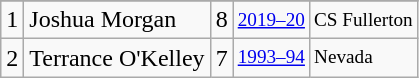<table class="wikitable">
<tr>
</tr>
<tr>
<td>1</td>
<td>Joshua Morgan</td>
<td>8</td>
<td style="font-size:80%;"><a href='#'>2019–20</a></td>
<td style="font-size:80%;">CS Fullerton</td>
</tr>
<tr>
<td>2</td>
<td>Terrance O'Kelley</td>
<td>7</td>
<td style="font-size:80%;"><a href='#'>1993–94</a></td>
<td style="font-size:80%;">Nevada</td>
</tr>
</table>
